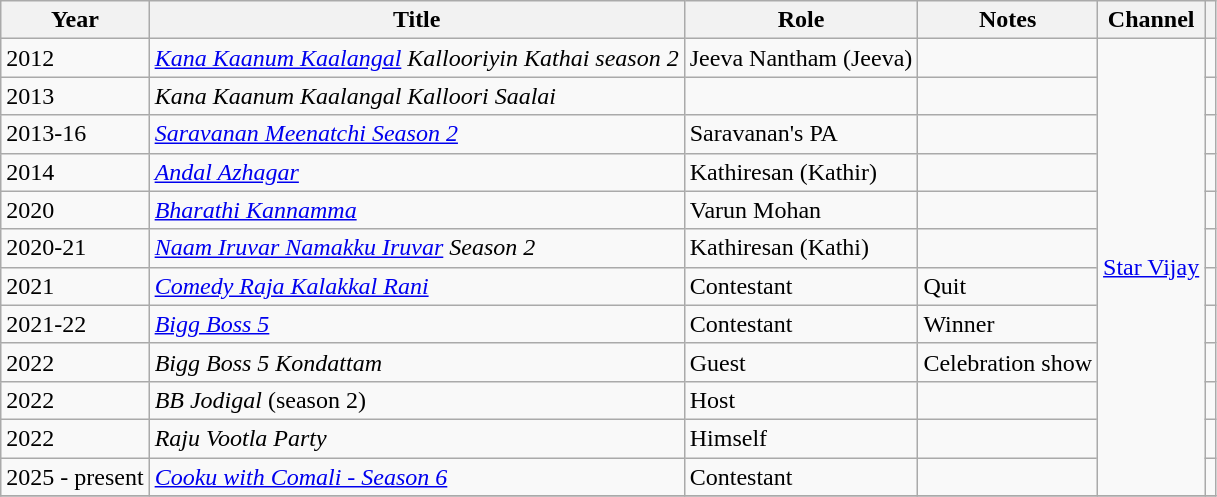<table class="wikitable sortable">
<tr>
<th>Year</th>
<th>Title</th>
<th>Role</th>
<th scope="col" class="unsortable">Notes</th>
<th>Channel</th>
<th scope="col" class="unsortable"></th>
</tr>
<tr>
<td>2012</td>
<td><em><a href='#'>Kana Kaanum Kaalangal</a></em> <em>Kallooriyin Kathai</em> <em>season 2</em></td>
<td>Jeeva Nantham (Jeeva)</td>
<td></td>
<td rowspan="12"><a href='#'>Star Vijay</a></td>
<td></td>
</tr>
<tr>
<td>2013</td>
<td><em>Kana Kaanum Kaalangal Kalloori Saalai</em></td>
<td></td>
<td></td>
<td></td>
</tr>
<tr>
<td>2013-16</td>
<td><em><a href='#'>Saravanan Meenatchi Season 2</a></em></td>
<td>Saravanan's PA</td>
<td></td>
<td></td>
</tr>
<tr>
<td>2014</td>
<td><em><a href='#'>Andal Azhagar</a></em></td>
<td>Kathiresan (Kathir)</td>
<td></td>
<td></td>
</tr>
<tr>
<td>2020</td>
<td><em><a href='#'>Bharathi Kannamma</a></em></td>
<td>Varun Mohan</td>
<td></td>
<td></td>
</tr>
<tr>
<td>2020-21</td>
<td><em><a href='#'>Naam Iruvar Namakku Iruvar</a></em>  <em>Season 2</em></td>
<td>Kathiresan (Kathi)</td>
<td></td>
<td></td>
</tr>
<tr>
<td>2021</td>
<td><em><a href='#'>Comedy Raja Kalakkal Rani</a></em></td>
<td>Contestant</td>
<td>Quit</td>
<td></td>
</tr>
<tr>
<td>2021-22</td>
<td><em><a href='#'>Bigg Boss 5</a></em></td>
<td>Contestant</td>
<td>Winner</td>
<td></td>
</tr>
<tr>
<td>2022</td>
<td><em>Bigg Boss 5 Kondattam</em></td>
<td>Guest</td>
<td>Celebration show</td>
<td></td>
</tr>
<tr>
<td>2022</td>
<td><em>BB Jodigal</em> (season 2)</td>
<td>Host</td>
<td></td>
<td></td>
</tr>
<tr>
<td>2022</td>
<td><em>Raju Vootla Party</em></td>
<td>Himself</td>
<td></td>
<td></td>
</tr>
<tr>
<td>2025 - present</td>
<td><em><a href='#'>Cooku with Comali - Season 6</a></em></td>
<td>Contestant</td>
<td></td>
<td></td>
</tr>
<tr>
</tr>
</table>
